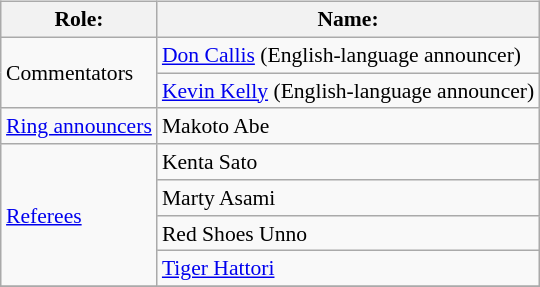<table class=wikitable style="font-size:90%; margin: 0.5em 0 0.5em 1em; float: right; clear: right;">
<tr>
<th>Role:</th>
<th>Name:</th>
</tr>
<tr>
<td rowspan=2>Commentators</td>
<td><a href='#'>Don Callis</a> (English-language announcer)</td>
</tr>
<tr>
<td><a href='#'>Kevin Kelly</a> (English-language announcer)</td>
</tr>
<tr>
<td rowspan=1><a href='#'>Ring announcers</a></td>
<td>Makoto Abe</td>
</tr>
<tr>
<td rowspan=4><a href='#'>Referees</a></td>
<td>Kenta Sato</td>
</tr>
<tr>
<td>Marty Asami</td>
</tr>
<tr>
<td>Red Shoes Unno</td>
</tr>
<tr>
<td><a href='#'>Tiger Hattori</a></td>
</tr>
<tr>
</tr>
</table>
